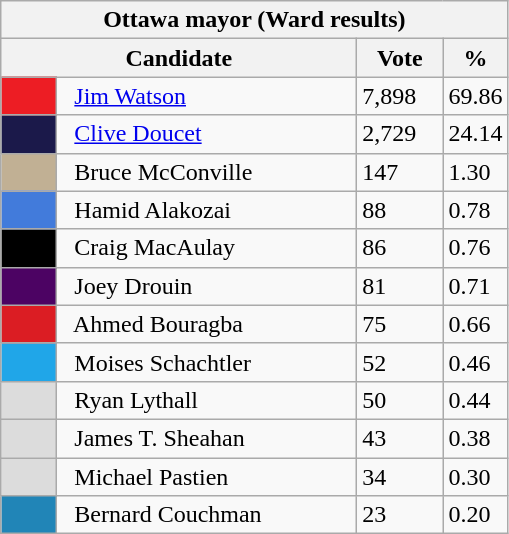<table class="wikitable">
<tr>
<th colspan="4">Ottawa mayor (Ward results)</th>
</tr>
<tr>
<th bgcolor="#DDDDFF" width="230px" colspan="2">Candidate</th>
<th bgcolor="#DDDDFF" width="50px">Vote</th>
<th bgcolor="#DDDDFF" width="30px">%</th>
</tr>
<tr>
<td bgcolor=#ED1D24 width="30px"> </td>
<td>  <a href='#'>Jim Watson</a></td>
<td>7,898</td>
<td>69.86</td>
</tr>
<tr>
<td bgcolor=#1B194A width="30px"> </td>
<td>  <a href='#'>Clive Doucet</a></td>
<td>2,729</td>
<td>24.14</td>
</tr>
<tr>
<td bgcolor=#C1B094 width="30px"> </td>
<td>  Bruce McConville</td>
<td>147</td>
<td>1.30</td>
</tr>
<tr>
<td bgcolor=#427BDB width="30px"> </td>
<td>  Hamid Alakozai</td>
<td>88</td>
<td>0.78</td>
</tr>
<tr>
<td bgcolor=#000000 width="30px"> </td>
<td>  Craig MacAulay</td>
<td>86</td>
<td>0.76</td>
</tr>
<tr>
<td bgcolor=#4C0363 width="30px"> </td>
<td>  Joey Drouin</td>
<td>81</td>
<td>0.71</td>
</tr>
<tr>
<td bgcolor=#DB1D23 width="30px"> </td>
<td>  Ahmed Bouragba</td>
<td>75</td>
<td>0.66</td>
</tr>
<tr>
<td bgcolor=#20A6E8 width="30px"> </td>
<td>  Moises Schachtler</td>
<td>52</td>
<td>0.46</td>
</tr>
<tr>
<td bgcolor=#DCDCDC width="30px"> </td>
<td>  Ryan Lythall</td>
<td>50</td>
<td>0.44</td>
</tr>
<tr>
<td bgcolor=#DCDCDC width="30px"> </td>
<td>  James T. Sheahan</td>
<td>43</td>
<td>0.38</td>
</tr>
<tr>
<td bgcolor=#DCDCDC width="30px"> </td>
<td>  Michael Pastien</td>
<td>34</td>
<td>0.30</td>
</tr>
<tr>
<td bgcolor=#2185B7 width="30px"> </td>
<td>  Bernard Couchman</td>
<td>23</td>
<td>0.20</td>
</tr>
</table>
